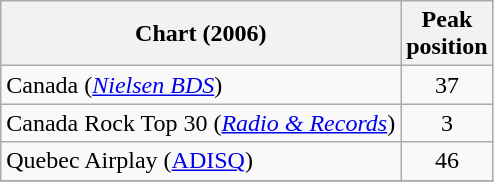<table class="wikitable sortable">
<tr>
<th>Chart (2006)</th>
<th>Peak<br>position</th>
</tr>
<tr>
<td>Canada (<em><a href='#'>Nielsen BDS</a></em>)</td>
<td align=center>37</td>
</tr>
<tr>
<td>Canada Rock Top 30 (<em><a href='#'>Radio & Records</a></em>)</td>
<td align=center>3</td>
</tr>
<tr>
<td>Quebec Airplay (<a href='#'>ADISQ</a>)</td>
<td align="center">46</td>
</tr>
<tr>
</tr>
<tr>
</tr>
<tr>
</tr>
<tr>
</tr>
<tr>
</tr>
<tr>
</tr>
</table>
